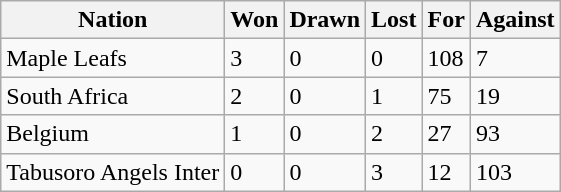<table class="wikitable">
<tr>
<th>Nation</th>
<th>Won</th>
<th>Drawn</th>
<th>Lost</th>
<th>For</th>
<th>Against</th>
</tr>
<tr>
<td>Maple Leafs</td>
<td>3</td>
<td>0</td>
<td>0</td>
<td>108</td>
<td>7</td>
</tr>
<tr>
<td>South Africa</td>
<td>2</td>
<td>0</td>
<td>1</td>
<td>75</td>
<td>19</td>
</tr>
<tr>
<td>Belgium</td>
<td>1</td>
<td>0</td>
<td>2</td>
<td>27</td>
<td>93</td>
</tr>
<tr>
<td>Tabusoro Angels Inter</td>
<td>0</td>
<td>0</td>
<td>3</td>
<td>12</td>
<td>103</td>
</tr>
</table>
